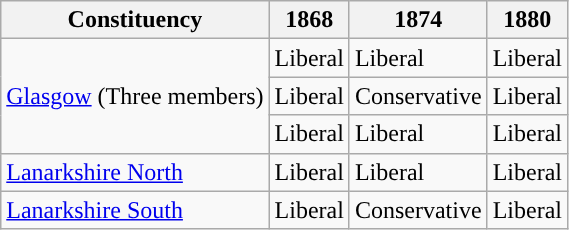<table class="wikitable">
<tr>
<th>Constituency</th>
<th>1868</th>
<th>1874</th>
<th>1880</th>
</tr>
<tr>
<td rowspan="3"><a href='#'>Glasgow</a> (Three members)</td>
<td>Liberal</td>
<td>Liberal</td>
<td>Liberal</td>
</tr>
<tr>
<td>Liberal</td>
<td>Conservative</td>
<td>Liberal</td>
</tr>
<tr>
<td>Liberal</td>
<td>Liberal</td>
<td>Liberal</td>
</tr>
<tr>
<td><a href='#'>Lanarkshire North</a></td>
<td>Liberal</td>
<td>Liberal</td>
<td>Liberal</td>
</tr>
<tr>
<td><a href='#'>Lanarkshire South</a></td>
<td>Liberal</td>
<td>Conservative</td>
<td>Liberal</td>
</tr>
</table>
